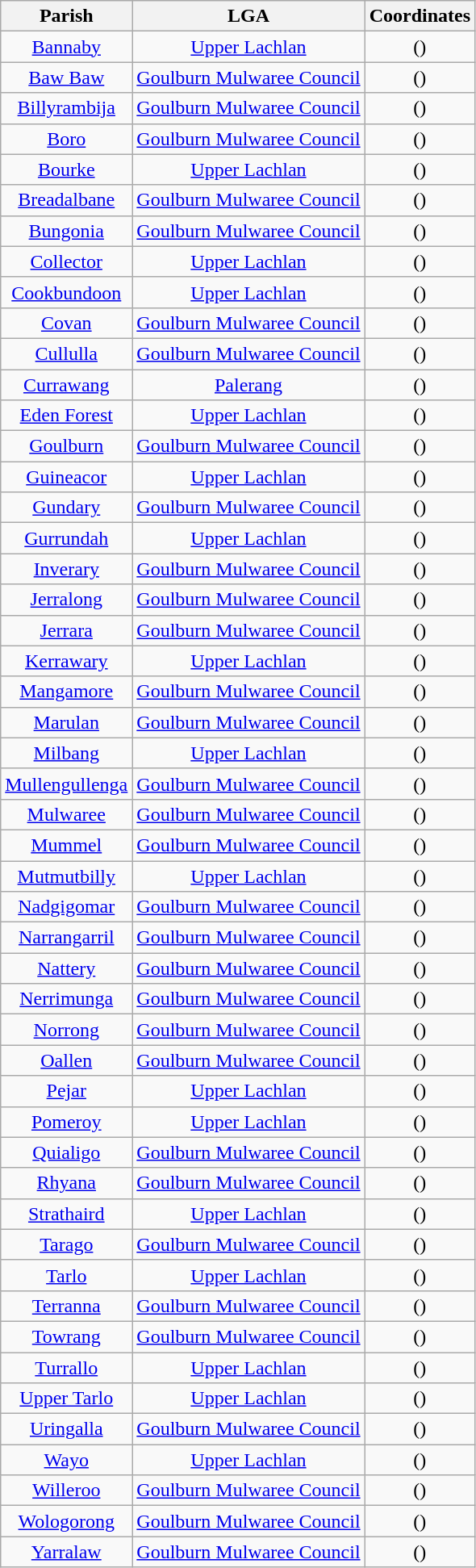<table class="wikitable" style="text-align:center">
<tr>
<th>Parish</th>
<th>LGA</th>
<th>Coordinates</th>
</tr>
<tr>
<td><a href='#'>Bannaby</a></td>
<td><a href='#'>Upper Lachlan</a></td>
<td>()</td>
</tr>
<tr>
<td><a href='#'>Baw Baw</a></td>
<td><a href='#'>Goulburn Mulwaree Council</a></td>
<td>()</td>
</tr>
<tr>
<td><a href='#'>Billyrambija</a></td>
<td><a href='#'>Goulburn Mulwaree Council</a></td>
<td>()</td>
</tr>
<tr>
<td><a href='#'>Boro</a></td>
<td><a href='#'>Goulburn Mulwaree Council</a></td>
<td>()</td>
</tr>
<tr>
<td><a href='#'>Bourke</a></td>
<td><a href='#'>Upper Lachlan</a></td>
<td>()</td>
</tr>
<tr>
<td><a href='#'>Breadalbane</a></td>
<td><a href='#'>Goulburn Mulwaree Council</a></td>
<td>()</td>
</tr>
<tr>
<td><a href='#'>Bungonia</a></td>
<td><a href='#'>Goulburn Mulwaree Council</a></td>
<td>()</td>
</tr>
<tr>
<td><a href='#'>Collector</a></td>
<td><a href='#'>Upper Lachlan</a></td>
<td>()</td>
</tr>
<tr>
<td><a href='#'>Cookbundoon</a></td>
<td><a href='#'>Upper Lachlan</a></td>
<td>()</td>
</tr>
<tr>
<td><a href='#'>Covan</a></td>
<td><a href='#'>Goulburn Mulwaree Council</a></td>
<td>()</td>
</tr>
<tr>
<td><a href='#'>Cullulla</a></td>
<td><a href='#'>Goulburn Mulwaree Council</a></td>
<td>()</td>
</tr>
<tr>
<td><a href='#'>Currawang</a></td>
<td><a href='#'>Palerang</a></td>
<td>()</td>
</tr>
<tr>
<td><a href='#'>Eden Forest</a></td>
<td><a href='#'>Upper Lachlan</a></td>
<td>()</td>
</tr>
<tr>
<td><a href='#'>Goulburn</a></td>
<td><a href='#'>Goulburn Mulwaree Council</a></td>
<td>()</td>
</tr>
<tr>
<td><a href='#'>Guineacor</a></td>
<td><a href='#'>Upper Lachlan</a></td>
<td>()</td>
</tr>
<tr>
<td><a href='#'>Gundary</a></td>
<td><a href='#'>Goulburn Mulwaree Council</a></td>
<td>()</td>
</tr>
<tr>
<td><a href='#'>Gurrundah</a></td>
<td><a href='#'>Upper Lachlan</a></td>
<td>()</td>
</tr>
<tr>
<td><a href='#'>Inverary</a></td>
<td><a href='#'>Goulburn Mulwaree Council</a></td>
<td>()</td>
</tr>
<tr>
<td><a href='#'>Jerralong</a></td>
<td><a href='#'>Goulburn Mulwaree Council</a></td>
<td>()</td>
</tr>
<tr>
<td><a href='#'>Jerrara</a></td>
<td><a href='#'>Goulburn Mulwaree Council</a></td>
<td>()</td>
</tr>
<tr>
<td><a href='#'>Kerrawary</a></td>
<td><a href='#'>Upper Lachlan</a></td>
<td>()</td>
</tr>
<tr>
<td><a href='#'>Mangamore</a></td>
<td><a href='#'>Goulburn Mulwaree Council</a></td>
<td>()</td>
</tr>
<tr>
<td><a href='#'>Marulan</a></td>
<td><a href='#'>Goulburn Mulwaree Council</a></td>
<td>()</td>
</tr>
<tr>
<td><a href='#'>Milbang</a></td>
<td><a href='#'>Upper Lachlan</a></td>
<td>()</td>
</tr>
<tr>
<td><a href='#'>Mullengullenga</a></td>
<td><a href='#'>Goulburn Mulwaree Council</a></td>
<td>()</td>
</tr>
<tr>
<td><a href='#'>Mulwaree</a></td>
<td><a href='#'>Goulburn Mulwaree Council</a></td>
<td>()</td>
</tr>
<tr>
<td><a href='#'>Mummel</a></td>
<td><a href='#'>Goulburn Mulwaree Council</a></td>
<td>()</td>
</tr>
<tr>
<td><a href='#'>Mutmutbilly</a></td>
<td><a href='#'>Upper Lachlan</a></td>
<td>()</td>
</tr>
<tr>
<td><a href='#'>Nadgigomar</a></td>
<td><a href='#'>Goulburn Mulwaree Council</a></td>
<td>()</td>
</tr>
<tr>
<td><a href='#'>Narrangarril</a></td>
<td><a href='#'>Goulburn Mulwaree Council</a></td>
<td>()</td>
</tr>
<tr>
<td><a href='#'>Nattery</a></td>
<td><a href='#'>Goulburn Mulwaree Council</a></td>
<td>()</td>
</tr>
<tr>
<td><a href='#'>Nerrimunga</a></td>
<td><a href='#'>Goulburn Mulwaree Council</a></td>
<td>()</td>
</tr>
<tr>
<td><a href='#'>Norrong</a></td>
<td><a href='#'>Goulburn Mulwaree Council</a></td>
<td>()</td>
</tr>
<tr>
<td><a href='#'>Oallen</a></td>
<td><a href='#'>Goulburn Mulwaree Council</a></td>
<td>()</td>
</tr>
<tr>
<td><a href='#'>Pejar</a></td>
<td><a href='#'>Upper Lachlan</a></td>
<td>()</td>
</tr>
<tr>
<td><a href='#'>Pomeroy</a></td>
<td><a href='#'>Upper Lachlan</a></td>
<td>()</td>
</tr>
<tr>
<td><a href='#'>Quialigo</a></td>
<td><a href='#'>Goulburn Mulwaree Council</a></td>
<td>()</td>
</tr>
<tr>
<td><a href='#'>Rhyana</a></td>
<td><a href='#'>Goulburn Mulwaree Council</a></td>
<td>()</td>
</tr>
<tr>
<td><a href='#'>Strathaird</a></td>
<td><a href='#'>Upper Lachlan</a></td>
<td>()</td>
</tr>
<tr>
<td><a href='#'>Tarago</a></td>
<td><a href='#'>Goulburn Mulwaree Council</a></td>
<td>()</td>
</tr>
<tr>
<td><a href='#'>Tarlo</a></td>
<td><a href='#'>Upper Lachlan</a></td>
<td>()</td>
</tr>
<tr>
<td><a href='#'>Terranna</a></td>
<td><a href='#'>Goulburn Mulwaree Council</a></td>
<td>()</td>
</tr>
<tr>
<td><a href='#'>Towrang</a></td>
<td><a href='#'>Goulburn Mulwaree Council</a></td>
<td>()</td>
</tr>
<tr>
<td><a href='#'>Turrallo</a></td>
<td><a href='#'>Upper Lachlan</a></td>
<td>()</td>
</tr>
<tr>
<td><a href='#'>Upper Tarlo</a></td>
<td><a href='#'>Upper Lachlan</a></td>
<td>()</td>
</tr>
<tr>
<td><a href='#'>Uringalla</a></td>
<td><a href='#'>Goulburn Mulwaree Council</a></td>
<td>()</td>
</tr>
<tr>
<td><a href='#'>Wayo</a></td>
<td><a href='#'>Upper Lachlan</a></td>
<td>()</td>
</tr>
<tr>
<td><a href='#'>Willeroo</a></td>
<td><a href='#'>Goulburn Mulwaree Council</a></td>
<td>()</td>
</tr>
<tr>
<td><a href='#'>Wologorong</a></td>
<td><a href='#'>Goulburn Mulwaree Council</a></td>
<td>()</td>
</tr>
<tr>
<td><a href='#'>Yarralaw</a></td>
<td><a href='#'>Goulburn Mulwaree Council</a></td>
<td>()</td>
</tr>
</table>
